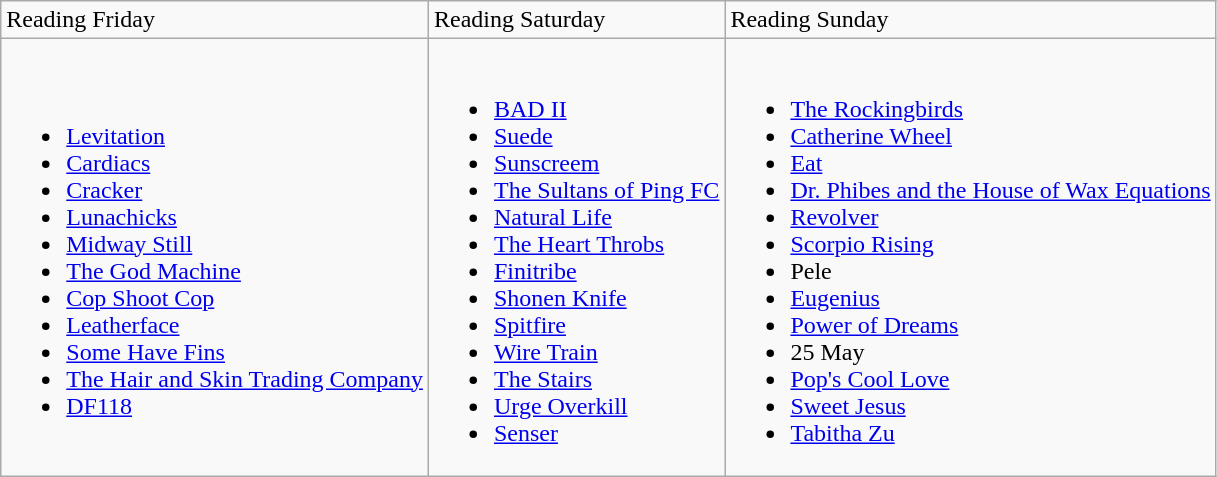<table class="wikitable">
<tr>
<td>Reading Friday</td>
<td>Reading Saturday</td>
<td>Reading Sunday</td>
</tr>
<tr>
<td><br><ul><li><a href='#'>Levitation</a></li><li><a href='#'>Cardiacs</a></li><li><a href='#'>Cracker</a></li><li><a href='#'>Lunachicks</a></li><li><a href='#'>Midway Still</a></li><li><a href='#'>The God Machine</a></li><li><a href='#'>Cop Shoot Cop</a></li><li><a href='#'>Leatherface</a></li><li><a href='#'>Some Have Fins</a></li><li><a href='#'>The Hair and Skin Trading Company</a></li><li><a href='#'>DF118</a></li></ul></td>
<td><br><ul><li><a href='#'>BAD II</a></li><li><a href='#'>Suede</a></li><li><a href='#'>Sunscreem</a></li><li><a href='#'>The Sultans of Ping FC</a></li><li><a href='#'>Natural Life</a></li><li><a href='#'>The Heart Throbs</a></li><li><a href='#'>Finitribe</a></li><li><a href='#'>Shonen Knife</a></li><li><a href='#'>Spitfire</a></li><li><a href='#'>Wire Train</a></li><li><a href='#'>The Stairs</a></li><li><a href='#'>Urge Overkill</a></li><li><a href='#'>Senser</a></li></ul></td>
<td><br><ul><li><a href='#'>The Rockingbirds</a></li><li><a href='#'>Catherine Wheel</a></li><li><a href='#'>Eat</a></li><li><a href='#'>Dr. Phibes and the House of Wax Equations</a></li><li><a href='#'>Revolver</a></li><li><a href='#'>Scorpio Rising</a></li><li>Pele</li><li><a href='#'>Eugenius</a></li><li><a href='#'>Power of Dreams</a></li><li>25 May</li><li><a href='#'>Pop's Cool Love</a></li><li><a href='#'>Sweet Jesus</a></li><li><a href='#'>Tabitha Zu</a></li></ul></td>
</tr>
</table>
